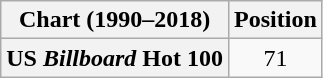<table class="wikitable plainrowheaders" style="text-align:center">
<tr>
<th>Chart (1990–2018)</th>
<th>Position</th>
</tr>
<tr>
<th scope="row">US <em>Billboard</em> Hot 100</th>
<td>71</td>
</tr>
</table>
